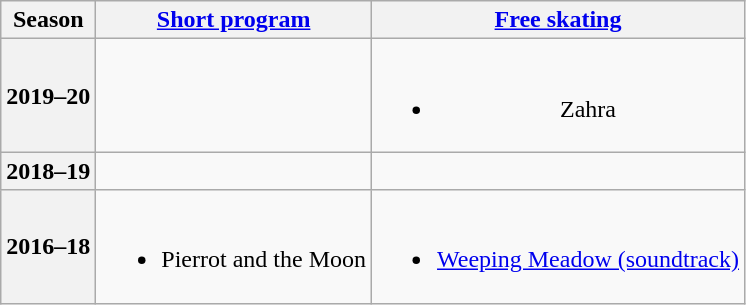<table class=wikitable style=text-align:center>
<tr>
<th>Season</th>
<th><a href='#'>Short program</a></th>
<th><a href='#'>Free skating</a></th>
</tr>
<tr>
<th><strong>2019–20</strong></th>
<td></td>
<td><br><ul><li>Zahra <br></li></ul></td>
</tr>
<tr>
<th>2018–19 </th>
<td></td>
<td></td>
</tr>
<tr>
<th>2016–18 </th>
<td><br><ul><li>Pierrot and the Moon <br></li></ul></td>
<td><br><ul><li><a href='#'>Weeping Meadow (soundtrack)</a> <br></li></ul></td>
</tr>
</table>
